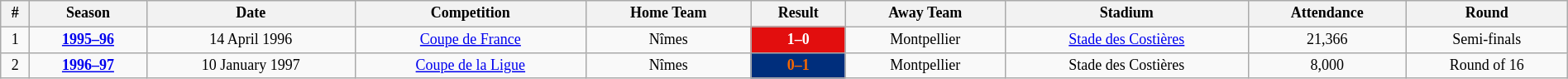<table class="wikitable" style="text-align: center; width: 100%; font-size: 12px">
<tr>
<th><strong>#</strong></th>
<th><strong>Season</strong></th>
<th><strong>Date</strong></th>
<th><strong>Competition</strong></th>
<th><strong>Home Team</strong></th>
<th><strong>Result</strong></th>
<th><strong>Away Team</strong></th>
<th><strong>Stadium</strong></th>
<th><strong>Attendance</strong></th>
<th><strong>Round</strong></th>
</tr>
<tr>
<td>1</td>
<td><strong><a href='#'>1995–96</a></strong></td>
<td>14 April 1996</td>
<td><a href='#'>Coupe de France</a></td>
<td>Nîmes</td>
<td style="background:#e20e0e;color:white;"><strong>1–0</strong></td>
<td>Montpellier</td>
<td><a href='#'>Stade des Costières</a></td>
<td>21,366</td>
<td>Semi-finals</td>
</tr>
<tr>
<td>2</td>
<td><strong><a href='#'>1996–97</a></strong></td>
<td>10 January 1997</td>
<td><a href='#'>Coupe de la Ligue</a></td>
<td>Nîmes</td>
<td style="background:#002e7c; color:#f56701;"><strong>0–1</strong></td>
<td>Montpellier</td>
<td>Stade des Costières</td>
<td>8,000</td>
<td>Round of 16</td>
</tr>
</table>
